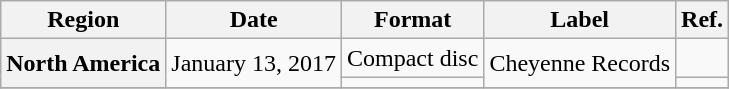<table class="wikitable plainrowheaders">
<tr>
<th scope="col">Region</th>
<th scope="col">Date</th>
<th scope="col">Format</th>
<th scope="col">Label</th>
<th scope="col">Ref.</th>
</tr>
<tr>
<th scope="row" rowspan="2">North America</th>
<td rowspan="2">January 13, 2017</td>
<td>Compact disc</td>
<td rowspan="2">Cheyenne Records</td>
<td></td>
</tr>
<tr>
<td></td>
<td></td>
</tr>
<tr>
</tr>
</table>
